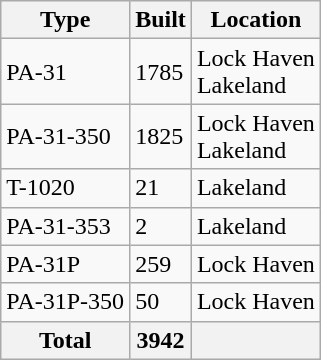<table class="wikitable">
<tr>
<th>Type</th>
<th>Built</th>
<th>Location</th>
</tr>
<tr>
<td>PA-31</td>
<td>1785</td>
<td>Lock Haven<br>Lakeland</td>
</tr>
<tr>
<td>PA-31-350</td>
<td>1825</td>
<td>Lock Haven<br>Lakeland</td>
</tr>
<tr>
<td>T-1020</td>
<td>21</td>
<td>Lakeland</td>
</tr>
<tr>
<td>PA-31-353</td>
<td>2</td>
<td>Lakeland</td>
</tr>
<tr>
<td>PA-31P</td>
<td>259</td>
<td>Lock Haven</td>
</tr>
<tr>
<td>PA-31P-350</td>
<td>50</td>
<td>Lock Haven</td>
</tr>
<tr>
<th>Total</th>
<th>3942</th>
<th></th>
</tr>
</table>
